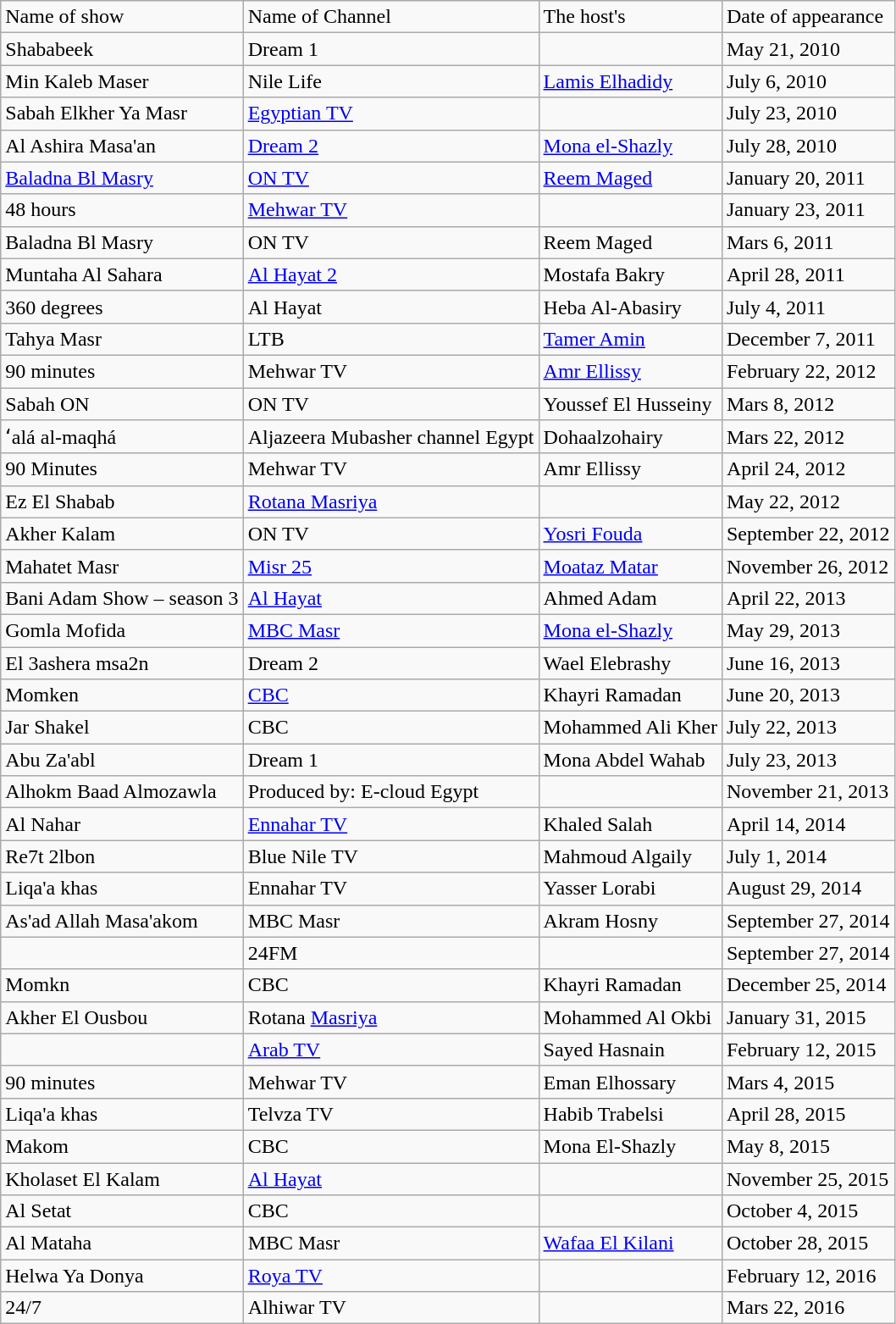<table class="wikitable">
<tr>
<td>Name of show</td>
<td>Name of Channel</td>
<td>The host's</td>
<td>Date of appearance</td>
</tr>
<tr>
<td>Shababeek</td>
<td>Dream 1</td>
<td></td>
<td>May 21, 2010</td>
</tr>
<tr>
<td>Min Kaleb Maser</td>
<td>Nile Life</td>
<td><a href='#'>Lamis Elhadidy</a></td>
<td>July 6, 2010</td>
</tr>
<tr>
<td>Sabah Elkher Ya Masr</td>
<td><a href='#'>Egyptian TV</a></td>
<td></td>
<td>July 23, 2010</td>
</tr>
<tr>
<td>Al Ashira Masa'an</td>
<td><a href='#'>Dream 2</a></td>
<td><a href='#'>Mona el-Shazly</a></td>
<td>July 28, 2010</td>
</tr>
<tr>
<td><a href='#'>Baladna Bl Masry</a></td>
<td><a href='#'>ON TV</a></td>
<td><a href='#'>Reem Maged</a></td>
<td>January 20, 2011</td>
</tr>
<tr>
<td>48 hours</td>
<td><a href='#'>Mehwar TV</a></td>
<td></td>
<td>January 23, 2011</td>
</tr>
<tr>
<td>Baladna Bl Masry</td>
<td>ON TV</td>
<td>Reem Maged</td>
<td>Mars 6, 2011</td>
</tr>
<tr>
<td>Muntaha Al Sahara</td>
<td><a href='#'>Al Hayat 2</a></td>
<td>Mostafa Bakry</td>
<td>April 28, 2011</td>
</tr>
<tr>
<td>360 degrees</td>
<td>Al Hayat</td>
<td>Heba Al-Abasiry</td>
<td>July 4, 2011</td>
</tr>
<tr>
<td>Tahya Masr</td>
<td>LTB</td>
<td><a href='#'>Tamer Amin</a></td>
<td>December 7, 2011</td>
</tr>
<tr>
<td>90 minutes</td>
<td>Mehwar TV</td>
<td><a href='#'>Amr Ellissy</a></td>
<td>February 22, 2012</td>
</tr>
<tr>
<td>Sabah ON</td>
<td>ON TV</td>
<td>Youssef El Husseiny</td>
<td>Mars 8, 2012</td>
</tr>
<tr>
<td>ʻalá al-maqhá</td>
<td>Aljazeera Mubasher channel Egypt</td>
<td>Dohaalzohairy</td>
<td>Mars 22, 2012</td>
</tr>
<tr>
<td>90 Minutes</td>
<td>Mehwar TV</td>
<td>Amr Ellissy</td>
<td>April 24, 2012</td>
</tr>
<tr>
<td>Ez El Shabab</td>
<td><a href='#'>Rotana Masriya</a></td>
<td></td>
<td>May 22, 2012</td>
</tr>
<tr>
<td>Akher Kalam</td>
<td>ON TV</td>
<td><a href='#'>Yosri Fouda</a></td>
<td>September 22, 2012</td>
</tr>
<tr>
<td>Mahatet Masr</td>
<td><a href='#'>Misr 25</a></td>
<td><a href='#'>Moataz Matar</a></td>
<td>November 26, 2012</td>
</tr>
<tr>
<td>Bani Adam Show – season 3</td>
<td><a href='#'>Al Hayat</a></td>
<td>Ahmed Adam</td>
<td>April 22, 2013</td>
</tr>
<tr>
<td>Gomla Mofida</td>
<td><a href='#'>MBC Masr</a></td>
<td><a href='#'>Mona el-Shazly</a></td>
<td>May 29, 2013</td>
</tr>
<tr>
<td>El 3ashera msa2n</td>
<td>Dream 2</td>
<td>Wael Elebrashy</td>
<td>June 16, 2013</td>
</tr>
<tr>
<td>Momken</td>
<td><a href='#'>CBC</a></td>
<td>Khayri Ramadan</td>
<td>June 20, 2013</td>
</tr>
<tr>
<td>Jar Shakel</td>
<td>CBC</td>
<td>Mohammed Ali Kher</td>
<td>July 22, 2013</td>
</tr>
<tr>
<td>Abu Za'abl</td>
<td>Dream 1</td>
<td>Mona Abdel Wahab</td>
<td>July 23, 2013</td>
</tr>
<tr>
<td>Alhokm Baad Almozawla</td>
<td>Produced by: E-cloud Egypt</td>
<td></td>
<td>November 21, 2013</td>
</tr>
<tr>
<td>Al Nahar</td>
<td><a href='#'>Ennahar TV</a></td>
<td>Khaled Salah</td>
<td>April 14, 2014</td>
</tr>
<tr>
<td>Re7t 2lbon</td>
<td>Blue Nile TV</td>
<td>Mahmoud Algaily</td>
<td>July 1, 2014</td>
</tr>
<tr>
<td>Liqa'a khas</td>
<td>Ennahar TV</td>
<td>Yasser Lorabi</td>
<td>August 29, 2014</td>
</tr>
<tr>
<td>As'ad Allah Masa'akom</td>
<td>MBC Masr</td>
<td>Akram Hosny</td>
<td>September 27, 2014</td>
</tr>
<tr>
<td></td>
<td>24FM</td>
<td></td>
<td>September 27, 2014</td>
</tr>
<tr>
<td>Momkn</td>
<td>CBC</td>
<td>Khayri Ramadan</td>
<td>December 25, 2014</td>
</tr>
<tr>
<td>Akher El Ousbou</td>
<td>Rotana <a href='#'>Masriya</a></td>
<td>Mohammed Al Okbi</td>
<td>January 31, 2015</td>
</tr>
<tr>
<td></td>
<td><a href='#'>Arab TV</a></td>
<td>Sayed Hasnain</td>
<td>February 12, 2015</td>
</tr>
<tr>
<td>90 minutes</td>
<td>Mehwar TV</td>
<td>Eman Elhossary</td>
<td>Mars 4, 2015</td>
</tr>
<tr>
<td>Liqa'a khas</td>
<td>Telvza TV</td>
<td>Habib Trabelsi</td>
<td>April 28, 2015</td>
</tr>
<tr>
<td>Makom</td>
<td>CBC</td>
<td>Mona El-Shazly</td>
<td>May 8, 2015</td>
</tr>
<tr>
<td>Kholaset El Kalam</td>
<td><a href='#'>Al Hayat</a></td>
<td></td>
<td>November 25, 2015</td>
</tr>
<tr>
<td>Al Setat</td>
<td>CBC</td>
<td></td>
<td>October 4, 2015</td>
</tr>
<tr>
<td>Al Mataha</td>
<td>MBC Masr</td>
<td><a href='#'>Wafaa El Kilani</a></td>
<td>October 28, 2015</td>
</tr>
<tr>
<td>Helwa Ya Donya</td>
<td><a href='#'>Roya TV</a></td>
<td></td>
<td>February 12, 2016</td>
</tr>
<tr>
<td>24/7</td>
<td>Alhiwar TV</td>
<td></td>
<td>Mars 22, 2016</td>
</tr>
</table>
